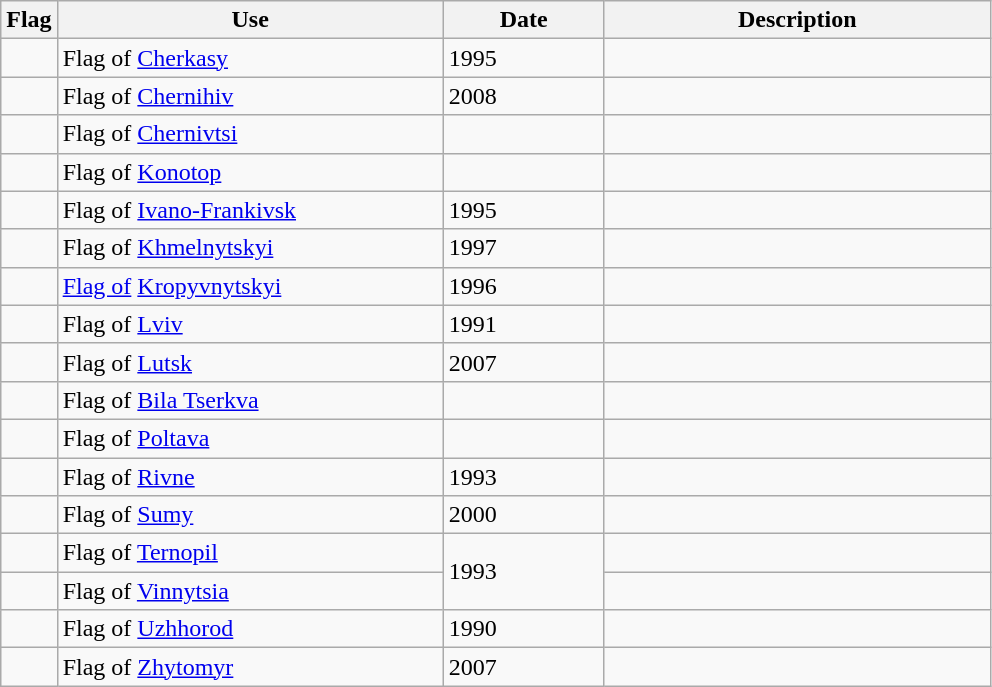<table class="wikitable">
<tr>
<th>Flag</th>
<th style="width:250px;">Use</th>
<th style="width:100px;">Date</th>
<th style="width:250px;">Description</th>
</tr>
<tr>
<td></td>
<td>Flag of <a href='#'>Cherkasy</a></td>
<td>1995</td>
<td></td>
</tr>
<tr>
<td></td>
<td>Flag of <a href='#'>Chernihiv</a></td>
<td>2008</td>
<td></td>
</tr>
<tr>
<td></td>
<td>Flag of <a href='#'>Chernivtsi</a></td>
<td></td>
<td></td>
</tr>
<tr>
<td></td>
<td>Flag of <a href='#'>Konotop</a></td>
<td></td>
<td></td>
</tr>
<tr>
<td></td>
<td>Flag of <a href='#'>Ivano-Frankivsk</a></td>
<td>1995</td>
<td></td>
</tr>
<tr>
<td></td>
<td>Flag of <a href='#'>Khmelnytskyi</a></td>
<td>1997</td>
<td></td>
</tr>
<tr>
<td></td>
<td><a href='#'>Flag of</a> <a href='#'>Kropyvnytskyi</a></td>
<td>1996</td>
<td></td>
</tr>
<tr>
<td></td>
<td>Flag of <a href='#'>Lviv</a></td>
<td>1991</td>
<td></td>
</tr>
<tr>
<td></td>
<td>Flag of <a href='#'>Lutsk</a></td>
<td>2007</td>
<td></td>
</tr>
<tr>
<td></td>
<td>Flag of <a href='#'>Bila Tserkva</a></td>
<td></td>
<td></td>
</tr>
<tr>
<td></td>
<td>Flag of <a href='#'>Poltava</a></td>
<td></td>
<td></td>
</tr>
<tr>
<td></td>
<td>Flag of <a href='#'>Rivne</a></td>
<td>1993</td>
<td></td>
</tr>
<tr>
<td></td>
<td>Flag of <a href='#'>Sumy</a></td>
<td>2000</td>
<td></td>
</tr>
<tr>
<td></td>
<td>Flag of <a href='#'>Ternopil</a></td>
<td rowspan="2">1993</td>
<td></td>
</tr>
<tr>
<td></td>
<td>Flag of <a href='#'>Vinnytsia</a></td>
<td></td>
</tr>
<tr>
<td></td>
<td>Flag of <a href='#'>Uzhhorod</a></td>
<td>1990</td>
<td></td>
</tr>
<tr>
<td></td>
<td>Flag of <a href='#'>Zhytomyr</a></td>
<td>2007</td>
<td></td>
</tr>
</table>
